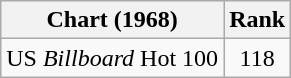<table class="wikitable">
<tr>
<th align="left">Chart (1968)</th>
<th style="text-align:center;">Rank</th>
</tr>
<tr>
<td>US <em>Billboard</em> Hot 100</td>
<td style="text-align:center;">118</td>
</tr>
</table>
